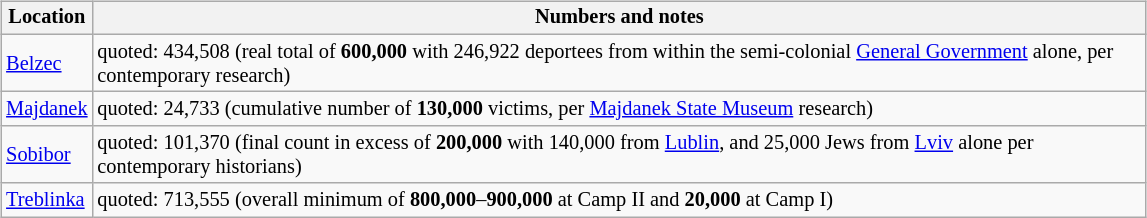<table width="100%">
<tr>
<td width="62%" valign="top"><br><table class="wikitable" style="font-size:85%">
<tr>
<th>Location</th>
<th>Numbers and notes</th>
</tr>
<tr>
<td><a href='#'>Belzec</a></td>
<td>quoted: 434,508 (real total of <strong>600,000</strong> with 246,922 deportees from within the semi-colonial <a href='#'>General Government</a> alone, per contemporary research)</td>
</tr>
<tr>
<td><a href='#'>Majdanek</a></td>
<td>quoted: 24,733 (cumulative number of <strong>130,000</strong> victims, per <a href='#'>Majdanek State Museum</a> research)</td>
</tr>
<tr>
<td><a href='#'>Sobibor</a></td>
<td>quoted: 101,370 (final count in excess of <strong>200,000</strong> with 140,000 from <a href='#'>Lublin</a>, and 25,000 Jews from <a href='#'>Lviv</a> alone per contemporary historians)</td>
</tr>
<tr>
<td><a href='#'>Treblinka</a></td>
<td>quoted: 713,555 (overall minimum of <strong>800,000</strong>–<strong>900,000</strong> at Camp II and <strong>20,000</strong> at Camp I)</td>
</tr>
</table>
</td>
<td></td>
</tr>
</table>
